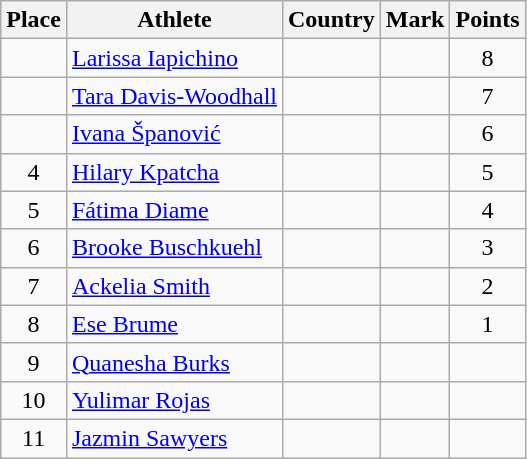<table class="wikitable">
<tr>
<th>Place</th>
<th>Athlete</th>
<th>Country</th>
<th>Mark</th>
<th>Points</th>
</tr>
<tr>
<td align=center></td>
<td><a href='#'>Larissa Iapichino</a></td>
<td></td>
<td> </td>
<td align=center>8</td>
</tr>
<tr>
<td align=center></td>
<td><a href='#'>Tara Davis-Woodhall</a></td>
<td></td>
<td> </td>
<td align=center>7</td>
</tr>
<tr>
<td align=center></td>
<td><a href='#'>Ivana Španović</a></td>
<td></td>
<td> </td>
<td align=center>6</td>
</tr>
<tr>
<td align=center>4</td>
<td><a href='#'>Hilary Kpatcha</a></td>
<td></td>
<td> </td>
<td align=center>5</td>
</tr>
<tr>
<td align=center>5</td>
<td><a href='#'>Fátima Diame</a></td>
<td></td>
<td> </td>
<td align=center>4</td>
</tr>
<tr>
<td align=center>6</td>
<td><a href='#'>Brooke Buschkuehl</a></td>
<td></td>
<td> </td>
<td align=center>3</td>
</tr>
<tr>
<td align=center>7</td>
<td><a href='#'>Ackelia Smith</a></td>
<td></td>
<td> </td>
<td align=center>2</td>
</tr>
<tr>
<td align=center>8</td>
<td><a href='#'>Ese Brume</a></td>
<td></td>
<td> </td>
<td align=center>1</td>
</tr>
<tr>
<td align=center>9</td>
<td><a href='#'>Quanesha Burks</a></td>
<td></td>
<td> </td>
<td align=center></td>
</tr>
<tr>
<td align=center>10</td>
<td><a href='#'>Yulimar Rojas</a></td>
<td></td>
<td> </td>
<td align=center></td>
</tr>
<tr>
<td align=center>11</td>
<td><a href='#'>Jazmin Sawyers</a></td>
<td></td>
<td> </td>
<td align=center></td>
</tr>
</table>
